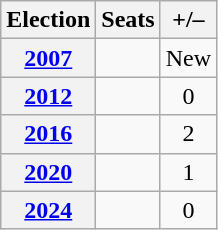<table class="wikitable" style="text-align:center">
<tr>
<th>Election</th>
<th>Seats</th>
<th>+/–</th>
</tr>
<tr>
<th><a href='#'>2007</a></th>
<td></td>
<td>New</td>
</tr>
<tr>
<th><a href='#'>2012</a></th>
<td></td>
<td> 0</td>
</tr>
<tr>
<th><a href='#'>2016</a></th>
<td></td>
<td> 2</td>
</tr>
<tr>
<th><a href='#'>2020</a></th>
<td></td>
<td> 1</td>
</tr>
<tr>
<th><a href='#'>2024</a></th>
<td></td>
<td> 0</td>
</tr>
</table>
